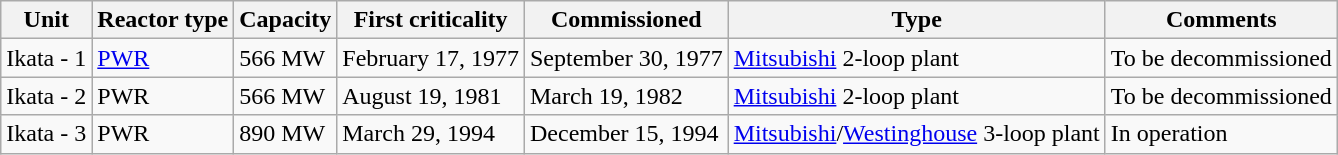<table class=wikitable>
<tr>
<th>Unit</th>
<th>Reactor type</th>
<th>Capacity</th>
<th>First criticality</th>
<th>Commissioned</th>
<th>Type</th>
<th>Comments</th>
</tr>
<tr>
<td>Ikata - 1</td>
<td><a href='#'>PWR</a></td>
<td>566 MW</td>
<td>February 17, 1977</td>
<td>September 30, 1977</td>
<td><a href='#'>Mitsubishi</a> 2-loop plant</td>
<td>To be decommissioned</td>
</tr>
<tr>
<td>Ikata - 2</td>
<td>PWR</td>
<td>566 MW</td>
<td>August 19, 1981</td>
<td>March 19, 1982</td>
<td><a href='#'>Mitsubishi</a> 2-loop plant</td>
<td>To be decommissioned</td>
</tr>
<tr>
<td>Ikata - 3</td>
<td>PWR</td>
<td>890 MW</td>
<td>March 29, 1994</td>
<td>December 15, 1994</td>
<td><a href='#'>Mitsubishi</a>/<a href='#'>Westinghouse</a> 3-loop plant</td>
<td>In operation</td>
</tr>
</table>
